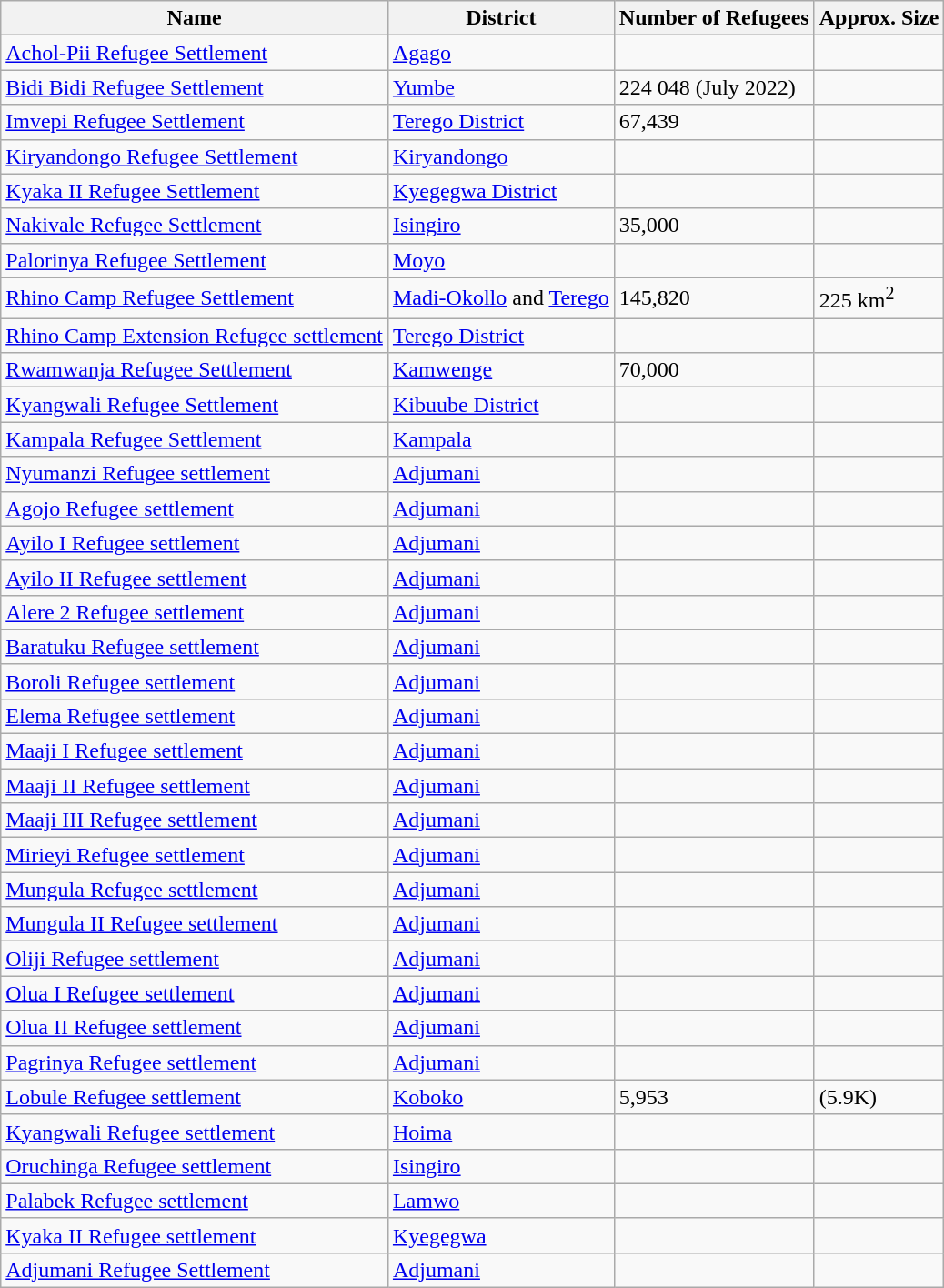<table class="wikitable sortable">
<tr>
<th>Name</th>
<th>District</th>
<th>Number of Refugees</th>
<th>Approx. Size</th>
</tr>
<tr>
<td><a href='#'>Achol-Pii Refugee Settlement</a></td>
<td><a href='#'>Agago</a></td>
<td></td>
<td></td>
</tr>
<tr>
<td><a href='#'>Bidi Bidi Refugee Settlement</a></td>
<td><a href='#'>Yumbe</a></td>
<td>224 048 (July 2022)</td>
<td></td>
</tr>
<tr>
<td><a href='#'>Imvepi Refugee Settlement</a></td>
<td><a href='#'>Terego District</a></td>
<td>67,439</td>
<td></td>
</tr>
<tr>
<td><a href='#'>Kiryandongo Refugee Settlement</a></td>
<td><a href='#'>Kiryandongo</a></td>
<td></td>
<td></td>
</tr>
<tr>
<td><a href='#'>Kyaka II Refugee  Settlement</a></td>
<td><a href='#'>Kyegegwa District</a></td>
<td></td>
<td></td>
</tr>
<tr>
<td><a href='#'>Nakivale Refugee Settlement</a></td>
<td><a href='#'>Isingiro</a></td>
<td>35,000</td>
<td></td>
</tr>
<tr>
<td><a href='#'>Palorinya Refugee Settlement</a></td>
<td><a href='#'>Moyo</a></td>
<td></td>
<td></td>
</tr>
<tr>
<td><a href='#'>Rhino Camp Refugee Settlement</a></td>
<td><a href='#'>Madi-Okollo</a> and <a href='#'>Terego</a></td>
<td>145,820</td>
<td>225 km<sup>2</sup> </td>
</tr>
<tr>
<td><a href='#'>Rhino Camp Extension Refugee settlement</a></td>
<td><a href='#'>Terego District</a></td>
<td></td>
<td></td>
</tr>
<tr>
<td><a href='#'>Rwamwanja Refugee Settlement</a></td>
<td><a href='#'>Kamwenge</a></td>
<td>70,000</td>
<td></td>
</tr>
<tr>
<td><a href='#'>Kyangwali Refugee Settlement</a></td>
<td><a href='#'>Kibuube District</a></td>
<td></td>
<td></td>
</tr>
<tr>
<td><a href='#'>Kampala Refugee Settlement</a></td>
<td><a href='#'>Kampala</a></td>
<td></td>
<td></td>
</tr>
<tr>
<td><a href='#'>Nyumanzi Refugee settlement</a></td>
<td><a href='#'>Adjumani</a></td>
<td></td>
<td></td>
</tr>
<tr>
<td><a href='#'>Agojo Refugee settlement</a></td>
<td><a href='#'>Adjumani</a></td>
<td></td>
<td></td>
</tr>
<tr>
<td><a href='#'>Ayilo I Refugee settlement</a></td>
<td><a href='#'>Adjumani</a></td>
<td></td>
<td></td>
</tr>
<tr>
<td><a href='#'>Ayilo II Refugee settlement</a></td>
<td><a href='#'>Adjumani</a></td>
<td></td>
<td></td>
</tr>
<tr>
<td><a href='#'>Alere 2 Refugee settlement</a></td>
<td><a href='#'>Adjumani</a></td>
<td></td>
<td></td>
</tr>
<tr>
<td><a href='#'>Baratuku Refugee settlement</a></td>
<td><a href='#'>Adjumani</a></td>
<td></td>
<td></td>
</tr>
<tr>
<td><a href='#'>Boroli Refugee settlement</a></td>
<td><a href='#'>Adjumani</a></td>
<td></td>
<td></td>
</tr>
<tr>
<td><a href='#'>Elema Refugee settlement</a></td>
<td><a href='#'>Adjumani</a></td>
<td></td>
<td></td>
</tr>
<tr>
<td><a href='#'>Maaji I Refugee settlement</a></td>
<td><a href='#'>Adjumani</a></td>
<td></td>
<td></td>
</tr>
<tr>
<td><a href='#'>Maaji II Refugee settlement</a></td>
<td><a href='#'>Adjumani</a></td>
<td></td>
<td></td>
</tr>
<tr>
<td><a href='#'>Maaji III Refugee settlement</a></td>
<td><a href='#'>Adjumani</a></td>
<td></td>
<td></td>
</tr>
<tr>
<td><a href='#'>Mirieyi Refugee settlement</a></td>
<td><a href='#'>Adjumani</a></td>
<td></td>
<td></td>
</tr>
<tr>
<td><a href='#'>Mungula Refugee settlement</a></td>
<td><a href='#'>Adjumani</a></td>
<td></td>
<td></td>
</tr>
<tr>
<td><a href='#'>Mungula II Refugee settlement</a></td>
<td><a href='#'>Adjumani</a></td>
<td></td>
<td></td>
</tr>
<tr>
<td><a href='#'>Oliji Refugee settlement</a></td>
<td><a href='#'>Adjumani</a></td>
<td></td>
<td></td>
</tr>
<tr>
<td><a href='#'>Olua I Refugee settlement</a></td>
<td><a href='#'>Adjumani</a></td>
<td></td>
<td></td>
</tr>
<tr>
<td><a href='#'>Olua II Refugee settlement</a></td>
<td><a href='#'>Adjumani</a></td>
<td></td>
<td></td>
</tr>
<tr>
<td><a href='#'>Pagrinya Refugee settlement</a></td>
<td><a href='#'>Adjumani</a></td>
<td></td>
<td></td>
</tr>
<tr>
<td><a href='#'>Lobule Refugee settlement</a></td>
<td><a href='#'>Koboko</a></td>
<td>5,953</td>
<td>(5.9K)</td>
</tr>
<tr>
<td><a href='#'>Kyangwali Refugee settlement</a></td>
<td><a href='#'>Hoima</a></td>
<td></td>
<td></td>
</tr>
<tr>
<td><a href='#'>Oruchinga Refugee settlement</a></td>
<td><a href='#'>Isingiro</a></td>
<td></td>
<td></td>
</tr>
<tr>
<td><a href='#'>Palabek Refugee settlement</a></td>
<td><a href='#'>Lamwo</a></td>
<td></td>
<td></td>
</tr>
<tr>
<td><a href='#'>Kyaka II Refugee settlement</a></td>
<td><a href='#'>Kyegegwa</a></td>
<td></td>
<td></td>
</tr>
<tr>
<td><a href='#'>Adjumani Refugee Settlement</a></td>
<td><a href='#'>Adjumani</a></td>
<td></td>
<td></td>
</tr>
</table>
